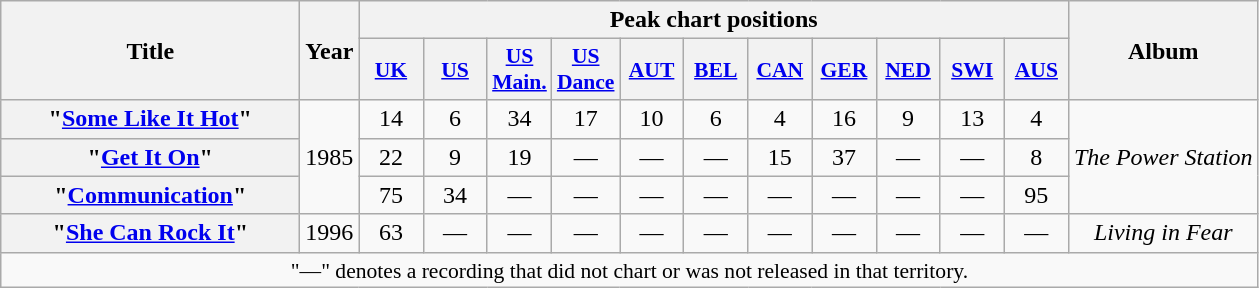<table class="wikitable plainrowheaders" style="text-align:center;">
<tr>
<th scope="col" rowspan="2" style="width:12em;">Title</th>
<th scope="col" rowspan="2">Year</th>
<th scope="col" colspan="11">Peak chart positions</th>
<th scope="col" rowspan="2">Album</th>
</tr>
<tr>
<th scope="col" style="width:2.5em;font-size:90%;"><a href='#'>UK</a><br></th>
<th scope="col" style="width:2.5em;font-size:90%;"><a href='#'>US</a><br></th>
<th scope="col" style="width:2.5em;font-size:90%;"><a href='#'>US Main.</a><br></th>
<th scope="col" style="width:2.5em;font-size:90%;"><a href='#'>US Dance</a><br></th>
<th scope="col" style="width:2.5em;font-size:90%;"><a href='#'>AUT</a><br></th>
<th scope="col" style="width:2.5em;font-size:90%;"><a href='#'>BEL</a><br></th>
<th scope="col" style="width:2.5em;font-size:90%;"><a href='#'>CAN</a><br></th>
<th scope="col" style="width:2.5em;font-size:90%;"><a href='#'>GER</a><br></th>
<th scope="col" style="width:2.5em;font-size:90%;"><a href='#'>NED</a><br></th>
<th scope="col" style="width:2.5em;font-size:90%;"><a href='#'>SWI</a><br></th>
<th scope="col" style="width:2.5em;font-size:90%;"><a href='#'>AUS</a><br></th>
</tr>
<tr>
<th scope="row">"<a href='#'>Some Like It Hot</a>"</th>
<td rowspan="3">1985</td>
<td>14</td>
<td>6</td>
<td>34</td>
<td>17</td>
<td>10</td>
<td>6</td>
<td>4</td>
<td>16</td>
<td>9</td>
<td>13</td>
<td>4</td>
<td rowspan="3"><em>The Power Station</em></td>
</tr>
<tr>
<th scope="row">"<a href='#'>Get It On</a>"</th>
<td>22</td>
<td>9</td>
<td>19</td>
<td>—</td>
<td>—</td>
<td>—</td>
<td>15</td>
<td>37</td>
<td>—</td>
<td>—</td>
<td>8</td>
</tr>
<tr>
<th scope="row">"<a href='#'>Communication</a>"</th>
<td>75</td>
<td>34</td>
<td>—</td>
<td>—</td>
<td>—</td>
<td>—</td>
<td>—</td>
<td>—</td>
<td>—</td>
<td>—</td>
<td>95</td>
</tr>
<tr>
<th scope="row">"<a href='#'>She Can Rock It</a>"</th>
<td>1996</td>
<td>63</td>
<td>—</td>
<td>—</td>
<td>—</td>
<td>—</td>
<td>—</td>
<td>—</td>
<td>—</td>
<td>—</td>
<td>—</td>
<td>—</td>
<td><em>Living in Fear</em></td>
</tr>
<tr>
<td colspan="14" style="font-size:90%">"—" denotes a recording that did not chart or was not released in that territory.</td>
</tr>
</table>
